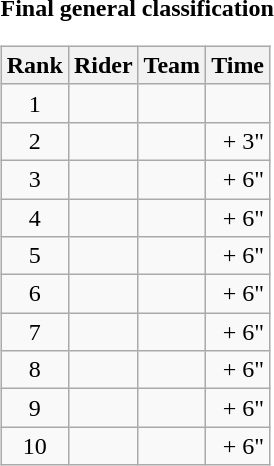<table>
<tr>
<td><strong>Final general classification</strong><br><table class="wikitable">
<tr>
<th scope="col">Rank</th>
<th scope="col">Rider</th>
<th scope="col">Team</th>
<th scope="col">Time</th>
</tr>
<tr>
<td style="text-align:center;">1</td>
<td></td>
<td></td>
<td style="text-align:right;"></td>
</tr>
<tr>
<td style="text-align:center;">2</td>
<td></td>
<td></td>
<td style="text-align:right;">+ 3"</td>
</tr>
<tr>
<td style="text-align:center;">3</td>
<td></td>
<td></td>
<td style="text-align:right;">+ 6"</td>
</tr>
<tr>
<td style="text-align:center;">4</td>
<td></td>
<td></td>
<td style="text-align:right;">+ 6"</td>
</tr>
<tr>
<td style="text-align:center;">5</td>
<td></td>
<td></td>
<td style="text-align:right;">+ 6"</td>
</tr>
<tr>
<td style="text-align:center;">6</td>
<td></td>
<td></td>
<td style="text-align:right;">+ 6"</td>
</tr>
<tr>
<td style="text-align:center;">7</td>
<td></td>
<td></td>
<td style="text-align:right;">+ 6"</td>
</tr>
<tr>
<td style="text-align:center;">8</td>
<td></td>
<td></td>
<td style="text-align:right;">+ 6"</td>
</tr>
<tr>
<td style="text-align:center;">9</td>
<td></td>
<td></td>
<td style="text-align:right;">+ 6"</td>
</tr>
<tr>
<td style="text-align:center;">10</td>
<td></td>
<td></td>
<td style="text-align:right;">+ 6"</td>
</tr>
</table>
</td>
</tr>
</table>
